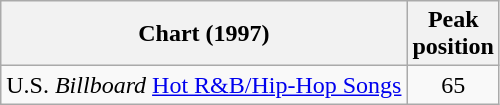<table class="wikitable sortable">
<tr>
<th>Chart (1997)</th>
<th>Peak<br>position</th>
</tr>
<tr>
<td>U.S. <em>Billboard</em> <a href='#'>Hot R&B/Hip-Hop Songs</a></td>
<td align="center">65</td>
</tr>
</table>
